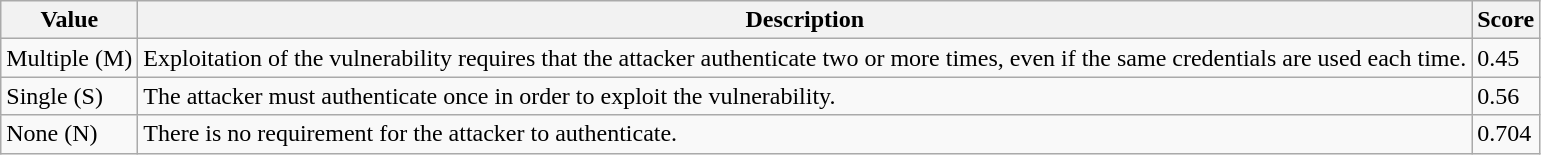<table class="wikitable">
<tr>
<th>Value</th>
<th>Description</th>
<th>Score</th>
</tr>
<tr>
<td>Multiple (M)</td>
<td>Exploitation of the vulnerability requires that the attacker authenticate two or more times, even if the same credentials are used each time.</td>
<td>0.45</td>
</tr>
<tr>
<td>Single (S)</td>
<td>The attacker must authenticate once in order to exploit the vulnerability.</td>
<td>0.56</td>
</tr>
<tr>
<td>None (N)</td>
<td>There is no requirement for the attacker to authenticate.</td>
<td>0.704</td>
</tr>
</table>
